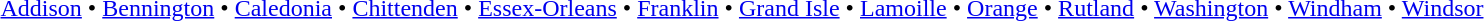<table id=toc class=toc summary=Contents>
<tr>
<td align=center><br><a href='#'>Addison</a> • <a href='#'>Bennington</a> • <a href='#'>Caledonia</a> • <a href='#'>Chittenden</a> • <a href='#'>Essex-Orleans</a> • <a href='#'>Franklin</a> • <a href='#'>Grand Isle</a> • <a href='#'>Lamoille</a> • <a href='#'>Orange</a> • <a href='#'>Rutland</a> • <a href='#'>Washington</a> • <a href='#'>Windham</a> • <a href='#'>Windsor</a></td>
</tr>
</table>
